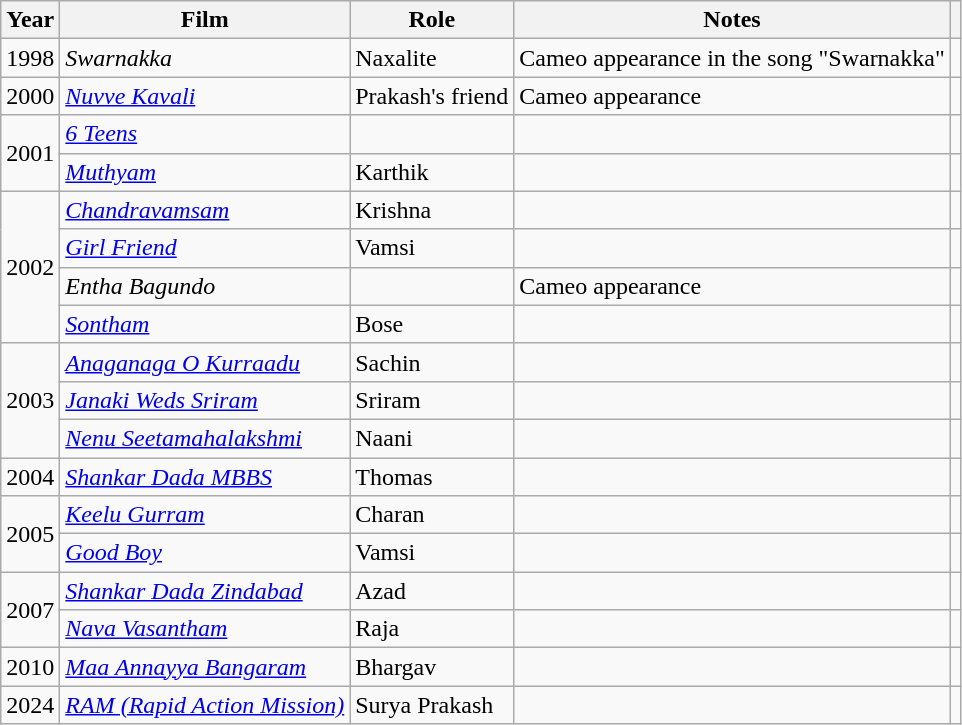<table class="wikitable sortable">
<tr>
<th>Year</th>
<th>Film</th>
<th>Role</th>
<th>Notes</th>
<th class="unsortable" ></th>
</tr>
<tr>
<td>1998</td>
<td><em>Swarnakka</em></td>
<td>Naxalite</td>
<td>Cameo appearance in the song "Swarnakka"</td>
<td></td>
</tr>
<tr>
<td>2000</td>
<td><em><a href='#'>Nuvve Kavali</a></em></td>
<td>Prakash's friend</td>
<td>Cameo appearance</td>
<td></td>
</tr>
<tr>
<td rowspan="2">2001</td>
<td><em><a href='#'>6 Teens</a></em></td>
<td></td>
<td></td>
<td></td>
</tr>
<tr>
<td><em><a href='#'>Muthyam</a></em></td>
<td>Karthik</td>
<td></td>
<td></td>
</tr>
<tr>
<td rowspan="4">2002</td>
<td><em><a href='#'>Chandravamsam</a></em></td>
<td>Krishna</td>
<td></td>
<td></td>
</tr>
<tr>
<td><em><a href='#'>Girl Friend</a></em></td>
<td>Vamsi</td>
<td></td>
<td></td>
</tr>
<tr>
<td><em>Entha Bagundo</em></td>
<td></td>
<td>Cameo appearance</td>
<td></td>
</tr>
<tr>
<td><em><a href='#'>Sontham</a></em></td>
<td>Bose</td>
<td></td>
<td></td>
</tr>
<tr>
<td rowspan="3">2003</td>
<td><em><a href='#'>Anaganaga O Kurraadu</a></em></td>
<td>Sachin</td>
<td></td>
<td></td>
</tr>
<tr>
<td><em><a href='#'>Janaki Weds Sriram</a></em></td>
<td>Sriram</td>
<td></td>
<td></td>
</tr>
<tr>
<td><em><a href='#'>Nenu Seetamahalakshmi</a></em></td>
<td>Naani</td>
<td></td>
<td></td>
</tr>
<tr>
<td>2004</td>
<td><em><a href='#'>Shankar Dada MBBS</a></em></td>
<td>Thomas</td>
<td></td>
<td></td>
</tr>
<tr>
<td rowspan="2">2005</td>
<td><em><a href='#'>Keelu Gurram</a></em></td>
<td>Charan</td>
<td></td>
<td></td>
</tr>
<tr>
<td><em><a href='#'>Good Boy</a></em></td>
<td>Vamsi</td>
<td></td>
<td></td>
</tr>
<tr>
<td rowspan="2">2007</td>
<td><em><a href='#'>Shankar Dada Zindabad</a></em></td>
<td>Azad</td>
<td></td>
<td></td>
</tr>
<tr>
<td><em><a href='#'>Nava Vasantham</a></em></td>
<td>Raja</td>
<td></td>
<td></td>
</tr>
<tr>
<td>2010</td>
<td><em><a href='#'>Maa Annayya Bangaram</a></em></td>
<td>Bhargav</td>
<td></td>
<td></td>
</tr>
<tr>
<td>2024</td>
<td><em><a href='#'>RAM (Rapid Action Mission)</a></em></td>
<td>Surya Prakash</td>
<td></td>
<td></td>
</tr>
</table>
